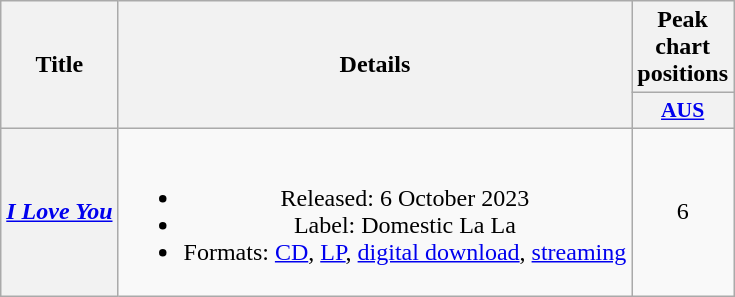<table class="wikitable plainrowheaders" style="text-align:center">
<tr>
<th scope="col" rowspan="2">Title</th>
<th scope="col" rowspan="2">Details</th>
<th scope="col" colspan="1">Peak chart positions</th>
</tr>
<tr>
<th scope="col" style="width:2em;font-size:90%;"><a href='#'>AUS</a><br></th>
</tr>
<tr>
<th scope="row"><em><a href='#'>I Love You</a></em></th>
<td><br><ul><li>Released: 6 October 2023</li><li>Label: Domestic La La</li><li>Formats: <a href='#'>CD</a>, <a href='#'>LP</a>, <a href='#'>digital download</a>, <a href='#'>streaming</a></li></ul></td>
<td>6</td>
</tr>
</table>
